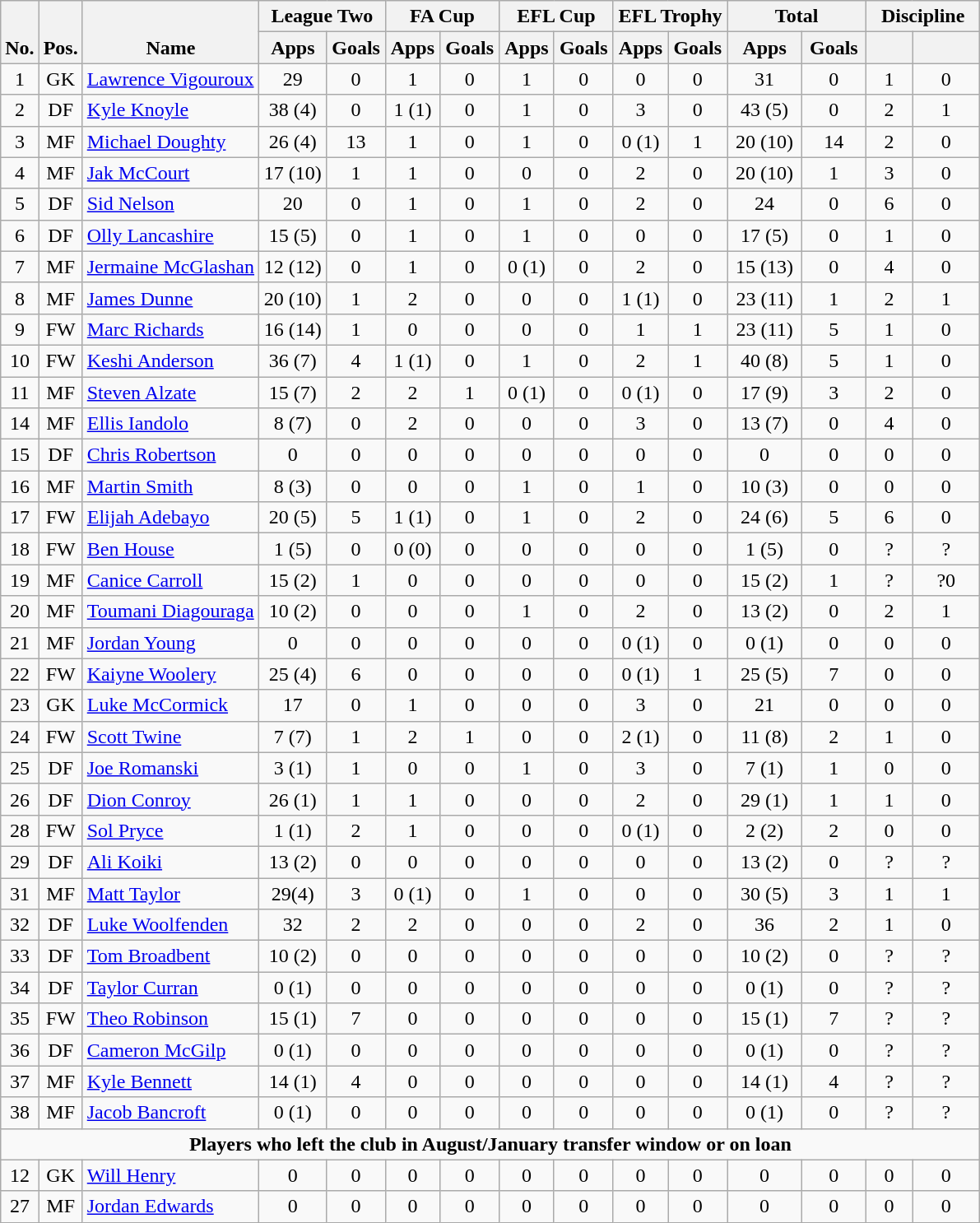<table class="wikitable" style="text-align:center">
<tr>
<th rowspan="2" style="vertical-align:bottom;">No.</th>
<th rowspan="2" style="vertical-align:bottom;">Pos.</th>
<th rowspan="2" style="vertical-align:bottom;">Name</th>
<th colspan="2" style="width:95px;">League Two</th>
<th colspan="2" style="width:85px;">FA Cup</th>
<th colspan="2" style="width:85px;">EFL Cup</th>
<th colspan="2" style="width:85px;">EFL Trophy</th>
<th colspan="2" style="width:105px;">Total</th>
<th colspan="2" style="width:85px;">Discipline</th>
</tr>
<tr>
<th>Apps</th>
<th>Goals</th>
<th>Apps</th>
<th>Goals</th>
<th>Apps</th>
<th>Goals</th>
<th>Apps</th>
<th>Goals</th>
<th>Apps</th>
<th>Goals</th>
<th></th>
<th></th>
</tr>
<tr>
<td>1</td>
<td>GK</td>
<td align="left"> <a href='#'>Lawrence Vigouroux</a></td>
<td>29</td>
<td>0</td>
<td>1</td>
<td>0</td>
<td>1</td>
<td>0</td>
<td>0</td>
<td>0</td>
<td>31</td>
<td>0</td>
<td>1</td>
<td>0</td>
</tr>
<tr>
<td>2</td>
<td>DF</td>
<td align="left"> <a href='#'>Kyle Knoyle</a></td>
<td>38 (4)</td>
<td>0</td>
<td>1 (1)</td>
<td>0</td>
<td>1</td>
<td>0</td>
<td>3</td>
<td>0</td>
<td>43 (5)</td>
<td>0</td>
<td>2</td>
<td>1</td>
</tr>
<tr>
<td>3</td>
<td>MF</td>
<td align="left"> <a href='#'>Michael Doughty</a></td>
<td>26 (4)</td>
<td>13</td>
<td>1</td>
<td>0</td>
<td>1</td>
<td>0</td>
<td>0 (1)</td>
<td>1</td>
<td>20 (10)</td>
<td>14</td>
<td>2</td>
<td>0</td>
</tr>
<tr>
<td>4</td>
<td>MF</td>
<td align="left"> <a href='#'>Jak McCourt</a></td>
<td>17 (10)</td>
<td>1</td>
<td>1</td>
<td>0</td>
<td>0</td>
<td>0</td>
<td>2</td>
<td>0</td>
<td>20 (10)</td>
<td>1</td>
<td>3</td>
<td>0</td>
</tr>
<tr>
<td>5</td>
<td>DF</td>
<td align="left"> <a href='#'>Sid Nelson</a></td>
<td>20</td>
<td>0</td>
<td>1</td>
<td>0</td>
<td>1</td>
<td>0</td>
<td>2</td>
<td>0</td>
<td>24</td>
<td>0</td>
<td>6</td>
<td>0</td>
</tr>
<tr>
<td>6</td>
<td>DF</td>
<td align="left"> <a href='#'>Olly Lancashire</a></td>
<td>15 (5)</td>
<td>0</td>
<td>1</td>
<td>0</td>
<td>1</td>
<td>0</td>
<td>0</td>
<td>0</td>
<td>17 (5)</td>
<td>0</td>
<td>1</td>
<td>0</td>
</tr>
<tr>
<td>7</td>
<td>MF</td>
<td align="left"> <a href='#'>Jermaine McGlashan</a></td>
<td>12 (12)</td>
<td>0</td>
<td>1</td>
<td>0</td>
<td>0 (1)</td>
<td>0</td>
<td>2</td>
<td>0</td>
<td>15 (13)</td>
<td>0</td>
<td>4</td>
<td>0</td>
</tr>
<tr>
<td>8</td>
<td>MF</td>
<td align="left"> <a href='#'>James Dunne</a></td>
<td>20 (10)</td>
<td>1</td>
<td>2</td>
<td>0</td>
<td>0</td>
<td>0</td>
<td>1 (1)</td>
<td>0</td>
<td>23 (11)</td>
<td>1</td>
<td>2</td>
<td>1</td>
</tr>
<tr>
<td>9</td>
<td>FW</td>
<td align="left"> <a href='#'>Marc Richards</a></td>
<td>16 (14)</td>
<td>1</td>
<td>0</td>
<td>0</td>
<td>0</td>
<td>0</td>
<td>1</td>
<td>1</td>
<td>23 (11)</td>
<td>5</td>
<td>1</td>
<td>0</td>
</tr>
<tr>
<td>10</td>
<td>FW</td>
<td align="left"> <a href='#'>Keshi Anderson</a></td>
<td>36 (7)</td>
<td>4</td>
<td>1 (1)</td>
<td>0</td>
<td>1</td>
<td>0</td>
<td>2</td>
<td>1</td>
<td>40 (8)</td>
<td>5</td>
<td>1</td>
<td>0</td>
</tr>
<tr>
<td>11</td>
<td>MF</td>
<td align="left"> <a href='#'>Steven Alzate</a></td>
<td>15 (7)</td>
<td>2</td>
<td>2</td>
<td>1</td>
<td>0 (1)</td>
<td>0</td>
<td>0 (1)</td>
<td>0</td>
<td>17 (9)</td>
<td>3</td>
<td>2</td>
<td>0</td>
</tr>
<tr>
<td>14</td>
<td>MF</td>
<td align="left"> <a href='#'>Ellis Iandolo</a></td>
<td>8 (7)</td>
<td>0</td>
<td>2</td>
<td>0</td>
<td>0</td>
<td>0</td>
<td>3</td>
<td>0</td>
<td>13 (7)</td>
<td>0</td>
<td>4</td>
<td>0</td>
</tr>
<tr>
<td>15</td>
<td>DF</td>
<td align="left"> <a href='#'>Chris Robertson</a></td>
<td>0</td>
<td>0</td>
<td>0</td>
<td>0</td>
<td>0</td>
<td>0</td>
<td>0</td>
<td>0</td>
<td>0</td>
<td>0</td>
<td>0</td>
<td>0</td>
</tr>
<tr>
<td>16</td>
<td>MF</td>
<td align="left"> <a href='#'>Martin Smith</a></td>
<td>8 (3)</td>
<td>0</td>
<td>0</td>
<td>0</td>
<td>1</td>
<td>0</td>
<td>1</td>
<td>0</td>
<td>10 (3)</td>
<td>0</td>
<td>0</td>
<td>0</td>
</tr>
<tr>
<td>17</td>
<td>FW</td>
<td align="left"> <a href='#'>Elijah Adebayo</a></td>
<td>20 (5)</td>
<td>5</td>
<td>1 (1)</td>
<td>0</td>
<td>1</td>
<td>0</td>
<td>2</td>
<td>0</td>
<td>24 (6)</td>
<td>5</td>
<td>6</td>
<td>0</td>
</tr>
<tr>
<td>18</td>
<td>FW</td>
<td align="left"> <a href='#'>Ben House</a></td>
<td>1 (5)</td>
<td>0</td>
<td>0 (0)</td>
<td>0</td>
<td>0</td>
<td>0</td>
<td>0</td>
<td>0</td>
<td>1 (5)</td>
<td>0</td>
<td>?</td>
<td>?</td>
</tr>
<tr>
<td>19</td>
<td>MF</td>
<td align="left"> <a href='#'>Canice Carroll</a></td>
<td>15 (2)</td>
<td>1</td>
<td>0</td>
<td>0</td>
<td>0</td>
<td>0</td>
<td>0</td>
<td>0</td>
<td>15 (2)</td>
<td>1</td>
<td>?</td>
<td>?0</td>
</tr>
<tr>
<td>20</td>
<td>MF</td>
<td align="left"> <a href='#'>Toumani Diagouraga</a></td>
<td>10 (2)</td>
<td>0</td>
<td>0</td>
<td>0</td>
<td>1</td>
<td>0</td>
<td>2</td>
<td>0</td>
<td>13 (2)</td>
<td>0</td>
<td>2</td>
<td>1</td>
</tr>
<tr>
<td>21</td>
<td>MF</td>
<td align="left"> <a href='#'>Jordan Young</a></td>
<td>0</td>
<td>0</td>
<td>0</td>
<td>0</td>
<td>0</td>
<td>0</td>
<td>0 (1)</td>
<td>0</td>
<td>0 (1)</td>
<td>0</td>
<td>0</td>
<td>0</td>
</tr>
<tr>
<td>22</td>
<td>FW</td>
<td align="left"> <a href='#'>Kaiyne Woolery</a></td>
<td>25 (4)</td>
<td>6</td>
<td>0</td>
<td>0</td>
<td>0</td>
<td>0</td>
<td>0 (1)</td>
<td>1</td>
<td>25 (5)</td>
<td>7</td>
<td>0</td>
<td>0</td>
</tr>
<tr>
<td>23</td>
<td>GK</td>
<td align="left"> <a href='#'>Luke McCormick</a></td>
<td>17</td>
<td>0</td>
<td>1</td>
<td>0</td>
<td>0</td>
<td>0</td>
<td>3</td>
<td>0</td>
<td>21</td>
<td>0</td>
<td>0</td>
<td>0</td>
</tr>
<tr>
<td>24</td>
<td>FW</td>
<td align="left"> <a href='#'>Scott Twine</a></td>
<td>7 (7)</td>
<td>1</td>
<td>2</td>
<td>1</td>
<td>0</td>
<td>0</td>
<td>2 (1)</td>
<td>0</td>
<td>11 (8)</td>
<td>2</td>
<td>1</td>
<td>0</td>
</tr>
<tr>
<td>25</td>
<td>DF</td>
<td align="left"> <a href='#'>Joe Romanski</a></td>
<td>3 (1)</td>
<td>1</td>
<td>0</td>
<td>0</td>
<td>1</td>
<td>0</td>
<td>3</td>
<td>0</td>
<td>7 (1)</td>
<td>1</td>
<td>0</td>
<td>0</td>
</tr>
<tr>
<td>26</td>
<td>DF</td>
<td align="left"> <a href='#'>Dion Conroy</a></td>
<td>26 (1)</td>
<td>1</td>
<td>1</td>
<td>0</td>
<td>0</td>
<td>0</td>
<td>2</td>
<td>0</td>
<td>29 (1)</td>
<td>1</td>
<td>1</td>
<td>0</td>
</tr>
<tr>
<td>28</td>
<td>FW</td>
<td align="left"> <a href='#'>Sol Pryce</a></td>
<td>1 (1)</td>
<td>2</td>
<td>1</td>
<td>0</td>
<td>0</td>
<td>0</td>
<td>0 (1)</td>
<td>0</td>
<td>2 (2)</td>
<td>2</td>
<td>0</td>
<td>0</td>
</tr>
<tr>
<td>29</td>
<td>DF</td>
<td align="left"> <a href='#'>Ali Koiki</a></td>
<td>13 (2)</td>
<td>0</td>
<td>0</td>
<td>0</td>
<td>0</td>
<td>0</td>
<td>0</td>
<td>0</td>
<td>13 (2)</td>
<td>0</td>
<td>?</td>
<td>?</td>
</tr>
<tr>
<td>31</td>
<td>MF</td>
<td align="left"> <a href='#'>Matt Taylor</a></td>
<td>29(4)</td>
<td>3</td>
<td>0 (1)</td>
<td>0</td>
<td>1</td>
<td>0</td>
<td>0</td>
<td>0</td>
<td>30 (5)</td>
<td>3</td>
<td>1</td>
<td>1</td>
</tr>
<tr>
<td>32</td>
<td>DF</td>
<td align="left"> <a href='#'>Luke Woolfenden</a></td>
<td>32</td>
<td>2</td>
<td>2</td>
<td>0</td>
<td>0</td>
<td>0</td>
<td>2</td>
<td>0</td>
<td>36</td>
<td>2</td>
<td>1</td>
<td>0</td>
</tr>
<tr>
<td>33</td>
<td>DF</td>
<td align="left"> <a href='#'>Tom Broadbent</a></td>
<td>10 (2)</td>
<td>0</td>
<td>0</td>
<td>0</td>
<td>0</td>
<td>0</td>
<td>0</td>
<td>0</td>
<td>10 (2)</td>
<td>0</td>
<td>?</td>
<td>?</td>
</tr>
<tr>
<td>34</td>
<td>DF</td>
<td align="left"> <a href='#'>Taylor Curran</a></td>
<td>0 (1)</td>
<td>0</td>
<td>0</td>
<td>0</td>
<td>0</td>
<td>0</td>
<td>0</td>
<td>0</td>
<td>0 (1)</td>
<td>0</td>
<td>?</td>
<td>?</td>
</tr>
<tr>
<td>35</td>
<td>FW</td>
<td align="left"> <a href='#'>Theo Robinson</a></td>
<td>15 (1)</td>
<td>7</td>
<td>0</td>
<td>0</td>
<td>0</td>
<td>0</td>
<td>0</td>
<td>0</td>
<td>15 (1)</td>
<td>7</td>
<td>?</td>
<td>?</td>
</tr>
<tr>
<td>36</td>
<td>DF</td>
<td align="left"> <a href='#'>Cameron McGilp</a></td>
<td>0 (1)</td>
<td>0</td>
<td>0</td>
<td>0</td>
<td>0</td>
<td>0</td>
<td>0</td>
<td>0</td>
<td>0 (1)</td>
<td>0</td>
<td>?</td>
<td>?</td>
</tr>
<tr>
<td>37</td>
<td>MF</td>
<td align="left"> <a href='#'>Kyle Bennett</a></td>
<td>14 (1)</td>
<td>4</td>
<td>0</td>
<td>0</td>
<td>0</td>
<td>0</td>
<td>0</td>
<td>0</td>
<td>14 (1)</td>
<td>4</td>
<td>?</td>
<td>?</td>
</tr>
<tr>
<td>38</td>
<td>MF</td>
<td align="left"> <a href='#'>Jacob Bancroft</a></td>
<td>0 (1)</td>
<td>0</td>
<td>0</td>
<td>0</td>
<td>0</td>
<td>0</td>
<td>0</td>
<td>0</td>
<td>0 (1)</td>
<td>0</td>
<td>?</td>
<td>?</td>
</tr>
<tr>
<td colspan="17"><strong>Players who left the club in August/January transfer window or on loan</strong></td>
</tr>
<tr>
<td>12</td>
<td>GK</td>
<td align="left"> <a href='#'>Will Henry</a></td>
<td>0</td>
<td>0</td>
<td>0</td>
<td>0</td>
<td>0</td>
<td>0</td>
<td>0</td>
<td>0</td>
<td>0</td>
<td>0</td>
<td>0</td>
<td>0</td>
</tr>
<tr>
<td>27</td>
<td>MF</td>
<td align="left"> <a href='#'>Jordan Edwards</a></td>
<td>0</td>
<td>0</td>
<td>0</td>
<td>0</td>
<td>0</td>
<td>0</td>
<td>0</td>
<td>0</td>
<td>0</td>
<td>0</td>
<td>0</td>
<td>0</td>
</tr>
</table>
